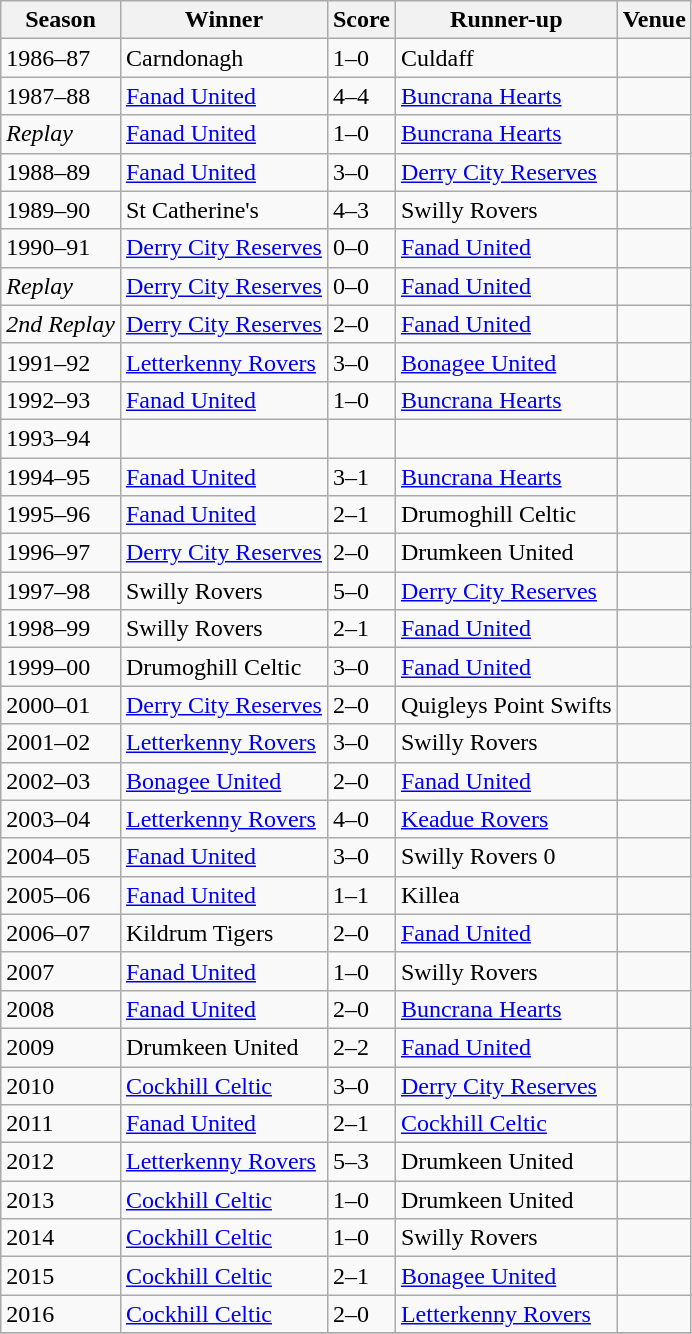<table class="wikitable">
<tr>
<th>Season</th>
<th>Winner</th>
<th>Score</th>
<th>Runner-up</th>
<th>Venue</th>
</tr>
<tr>
<td>1986–87</td>
<td>Carndonagh</td>
<td>1–0</td>
<td>Culdaff</td>
<td></td>
</tr>
<tr>
<td>1987–88</td>
<td><a href='#'>Fanad United</a></td>
<td>4–4</td>
<td><a href='#'>Buncrana Hearts</a></td>
<td></td>
</tr>
<tr>
<td><em>Replay</em></td>
<td><a href='#'>Fanad United</a></td>
<td>1–0</td>
<td><a href='#'>Buncrana Hearts</a></td>
<td></td>
</tr>
<tr>
<td>1988–89</td>
<td><a href='#'>Fanad United</a></td>
<td>3–0</td>
<td><a href='#'>Derry City Reserves</a></td>
<td></td>
</tr>
<tr>
<td>1989–90</td>
<td>St Catherine's</td>
<td>4–3</td>
<td>Swilly Rovers</td>
<td></td>
</tr>
<tr>
<td>1990–91</td>
<td><a href='#'>Derry City Reserves</a></td>
<td>0–0</td>
<td><a href='#'>Fanad United</a></td>
<td></td>
</tr>
<tr>
<td><em>Replay</em></td>
<td><a href='#'>Derry City Reserves</a></td>
<td>0–0</td>
<td><a href='#'>Fanad United</a></td>
<td></td>
</tr>
<tr>
<td><em>2nd Replay</em></td>
<td><a href='#'>Derry City Reserves</a></td>
<td>2–0</td>
<td><a href='#'>Fanad United</a></td>
<td></td>
</tr>
<tr>
<td>1991–92</td>
<td><a href='#'>Letterkenny Rovers</a></td>
<td>3–0</td>
<td><a href='#'>Bonagee United</a></td>
<td></td>
</tr>
<tr>
<td>1992–93</td>
<td><a href='#'>Fanad United</a></td>
<td>1–0 </td>
<td><a href='#'>Buncrana Hearts</a></td>
<td></td>
</tr>
<tr>
<td>1993–94</td>
<td></td>
<td></td>
<td></td>
<td></td>
</tr>
<tr>
<td>1994–95</td>
<td><a href='#'>Fanad United</a></td>
<td>3–1</td>
<td><a href='#'>Buncrana Hearts</a></td>
<td></td>
</tr>
<tr>
<td>1995–96</td>
<td><a href='#'>Fanad United</a></td>
<td>2–1</td>
<td>Drumoghill Celtic</td>
<td></td>
</tr>
<tr>
<td>1996–97</td>
<td><a href='#'>Derry City Reserves</a></td>
<td>2–0</td>
<td>Drumkeen United</td>
<td></td>
</tr>
<tr>
<td>1997–98</td>
<td>Swilly Rovers</td>
<td>5–0 </td>
<td><a href='#'>Derry City Reserves</a></td>
<td></td>
</tr>
<tr>
<td>1998–99</td>
<td>Swilly Rovers</td>
<td>2–1</td>
<td><a href='#'>Fanad United</a></td>
<td></td>
</tr>
<tr>
<td>1999–00</td>
<td>Drumoghill Celtic</td>
<td>3–0</td>
<td><a href='#'>Fanad United</a></td>
<td></td>
</tr>
<tr>
<td>2000–01</td>
<td><a href='#'>Derry City Reserves</a></td>
<td>2–0</td>
<td>Quigleys Point Swifts</td>
<td></td>
</tr>
<tr>
<td>2001–02</td>
<td><a href='#'>Letterkenny Rovers</a></td>
<td>3–0</td>
<td>Swilly Rovers</td>
<td></td>
</tr>
<tr>
<td>2002–03</td>
<td><a href='#'>Bonagee United</a></td>
<td>2–0</td>
<td><a href='#'>Fanad United</a></td>
<td></td>
</tr>
<tr>
<td>2003–04</td>
<td><a href='#'>Letterkenny Rovers</a></td>
<td>4–0</td>
<td><a href='#'>Keadue Rovers</a></td>
<td></td>
</tr>
<tr>
<td>2004–05</td>
<td><a href='#'>Fanad United</a></td>
<td>3–0</td>
<td>Swilly Rovers 0</td>
</tr>
<tr>
<td>2005–06</td>
<td><a href='#'>Fanad United</a></td>
<td>1–1 </td>
<td>Killea</td>
<td></td>
</tr>
<tr>
<td>2006–07</td>
<td>Kildrum Tigers</td>
<td>2–0</td>
<td><a href='#'>Fanad United</a></td>
<td></td>
</tr>
<tr>
<td>2007</td>
<td><a href='#'>Fanad United</a></td>
<td>1–0</td>
<td>Swilly Rovers</td>
<td></td>
</tr>
<tr>
<td>2008</td>
<td><a href='#'>Fanad United</a></td>
<td>2–0</td>
<td><a href='#'>Buncrana Hearts</a></td>
<td></td>
</tr>
<tr>
<td>2009</td>
<td>Drumkeen United</td>
<td>2–2 </td>
<td><a href='#'>Fanad United</a></td>
<td></td>
</tr>
<tr>
<td>2010</td>
<td><a href='#'>Cockhill Celtic</a></td>
<td>3–0</td>
<td><a href='#'>Derry City Reserves</a></td>
<td></td>
</tr>
<tr>
<td>2011</td>
<td><a href='#'>Fanad United</a></td>
<td>2–1</td>
<td><a href='#'>Cockhill Celtic</a></td>
<td></td>
</tr>
<tr>
<td>2012</td>
<td><a href='#'>Letterkenny Rovers</a></td>
<td>5–3</td>
<td>Drumkeen United</td>
<td></td>
</tr>
<tr>
<td>2013</td>
<td><a href='#'>Cockhill Celtic</a></td>
<td>1–0</td>
<td>Drumkeen United</td>
<td></td>
</tr>
<tr>
<td>2014</td>
<td><a href='#'>Cockhill Celtic</a></td>
<td>1–0</td>
<td>Swilly Rovers</td>
<td></td>
</tr>
<tr>
<td>2015</td>
<td><a href='#'>Cockhill Celtic</a></td>
<td>2–1</td>
<td><a href='#'>Bonagee United</a></td>
<td></td>
</tr>
<tr>
<td>2016</td>
<td><a href='#'>Cockhill Celtic</a></td>
<td>2–0</td>
<td><a href='#'>Letterkenny Rovers</a></td>
<td></td>
</tr>
<tr>
</tr>
</table>
